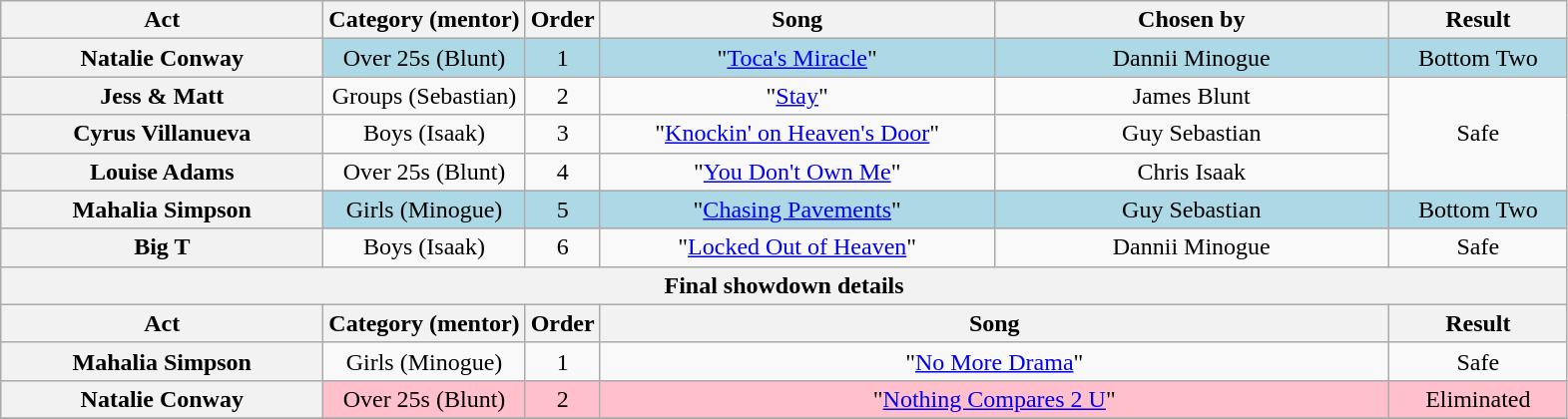<table class="wikitable plainrowheaders" style="text-align:center;">
<tr>
<th scope="col" style="width:13em;">Act</th>
<th scope="col">Category (mentor)</th>
<th scope="col">Order</th>
<th scope="col" style="width:16em;">Song</th>
<th scope="col" style="width:16em;">Chosen by</th>
<th scope="col" style="width:7em;">Result</th>
</tr>
<tr style="background:lightblue;">
<th scope="row">Natalie Conway</th>
<td>Over 25s (Blunt)</td>
<td>1</td>
<td>"<a href='#'>Toca's Miracle</a>"</td>
<td>Dannii Minogue</td>
<td>Bottom Two</td>
</tr>
<tr>
<th scope="row">Jess & Matt</th>
<td>Groups (Sebastian)</td>
<td>2</td>
<td>"<a href='#'>Stay</a>"</td>
<td>James Blunt</td>
<td rowspan=3>Safe</td>
</tr>
<tr>
<th scope="row">Cyrus Villanueva</th>
<td>Boys (Isaak)</td>
<td>3</td>
<td>"<a href='#'>Knockin' on Heaven's Door</a>"</td>
<td>Guy Sebastian</td>
</tr>
<tr>
<th scope="row">Louise Adams</th>
<td>Over 25s (Blunt)</td>
<td>4</td>
<td>"<a href='#'>You Don't Own Me</a>"</td>
<td>Chris Isaak</td>
</tr>
<tr style="background:lightblue;">
<th scope="row">Mahalia Simpson</th>
<td>Girls (Minogue)</td>
<td>5</td>
<td>"<a href='#'>Chasing Pavements</a>"</td>
<td>Guy Sebastian</td>
<td>Bottom Two</td>
</tr>
<tr>
<th scope="row">Big T</th>
<td>Boys (Isaak)</td>
<td>6</td>
<td>"<a href='#'>Locked Out of Heaven</a>"</td>
<td>Dannii Minogue</td>
<td>Safe</td>
</tr>
<tr>
<th colspan="7">Final showdown details</th>
</tr>
<tr>
<th scope="col" style="width:10em;">Act</th>
<th scope="col">Category (mentor)</th>
<th scope="col">Order</th>
<th scope="col" colspan="2" style="width:16em;">Song</th>
<th scope="col" style="width:6em;">Result</th>
</tr>
<tr>
<th scope="row">Mahalia Simpson</th>
<td>Girls (Minogue)</td>
<td>1</td>
<td colspan="2">"<a href='#'>No More Drama</a>"</td>
<td>Safe</td>
</tr>
<tr style="background:pink;">
<th scope="row">Natalie Conway</th>
<td>Over 25s (Blunt)</td>
<td>2</td>
<td colspan="2">"<a href='#'>Nothing Compares 2 U</a>"</td>
<td>Eliminated</td>
</tr>
<tr>
</tr>
</table>
